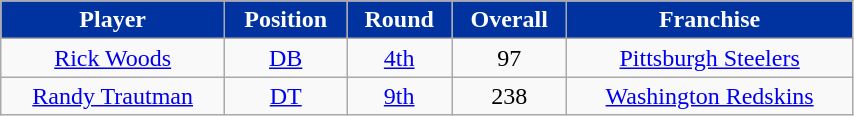<table class="wikitable" width="45%">
<tr align="center"  style="background:#0033A0;color:white;"   >
<td><strong>Player</strong></td>
<td><strong>Position</strong></td>
<td><strong>Round</strong></td>
<td><strong>Overall</strong></td>
<td><strong>Franchise</strong></td>
</tr>
<tr align="center" bgcolor="">
<td><a href='#'>Rick Woods</a></td>
<td><a href='#'>DB</a></td>
<td><a href='#'>4th</a></td>
<td>97</td>
<td><a href='#'>Pittsburgh Steelers</a></td>
</tr>
<tr align="center" bgcolor="">
<td><a href='#'>Randy Trautman</a></td>
<td><a href='#'>DT</a></td>
<td><a href='#'>9th</a></td>
<td>238</td>
<td><a href='#'>Washington Redskins</a></td>
</tr>
</table>
